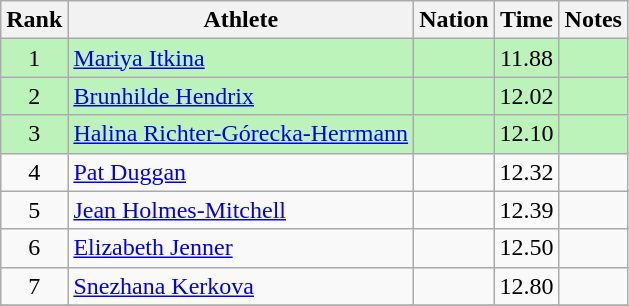<table class="wikitable sortable" style="text-align:center">
<tr>
<th>Rank</th>
<th>Athlete</th>
<th>Nation</th>
<th>Time</th>
<th>Notes</th>
</tr>
<tr bgcolor=bbf3bb>
<td>1</td>
<td align=left><a href='#'>Mariya Itkina</a></td>
<td align=left></td>
<td>11.88</td>
<td></td>
</tr>
<tr bgcolor=bbf3bb>
<td>2</td>
<td align=left><a href='#'>Brunhilde Hendrix</a></td>
<td align=left></td>
<td>12.02</td>
<td></td>
</tr>
<tr bgcolor=bbf3bb>
<td>3</td>
<td align=left><a href='#'>Halina Richter-Górecka-Herrmann</a></td>
<td align=left></td>
<td>12.10</td>
<td></td>
</tr>
<tr>
<td>4</td>
<td align=left><a href='#'>Pat Duggan</a></td>
<td align=left></td>
<td>12.32</td>
<td></td>
</tr>
<tr>
<td>5</td>
<td align=left><a href='#'>Jean Holmes-Mitchell</a></td>
<td align=left></td>
<td>12.39</td>
<td></td>
</tr>
<tr>
<td>6</td>
<td align=left><a href='#'>Elizabeth Jenner</a></td>
<td align=left></td>
<td>12.50</td>
<td></td>
</tr>
<tr>
<td>7</td>
<td align=left><a href='#'>Snezhana Kerkova</a></td>
<td align=left></td>
<td>12.80</td>
<td></td>
</tr>
<tr>
</tr>
</table>
